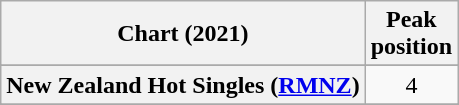<table class="wikitable sortable plainrowheaders" style="text-align:center">
<tr>
<th>Chart (2021)</th>
<th>Peak<br>position</th>
</tr>
<tr>
</tr>
<tr>
</tr>
<tr>
</tr>
<tr>
</tr>
<tr>
</tr>
<tr>
</tr>
<tr>
<th scope="row">New Zealand Hot Singles (<a href='#'>RMNZ</a>)</th>
<td>4</td>
</tr>
<tr>
</tr>
<tr>
</tr>
<tr>
</tr>
<tr>
</tr>
<tr>
</tr>
<tr>
</tr>
</table>
